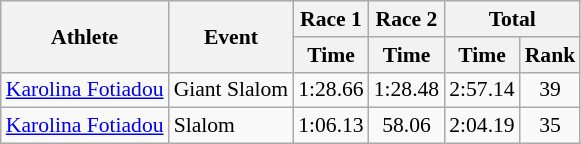<table class="wikitable" style="font-size:90%">
<tr>
<th rowspan="2">Athlete</th>
<th rowspan="2">Event</th>
<th>Race 1</th>
<th>Race 2</th>
<th colspan="2">Total</th>
</tr>
<tr>
<th>Time</th>
<th>Time</th>
<th>Time</th>
<th>Rank</th>
</tr>
<tr>
<td><a href='#'>Karolina Fotiadou</a></td>
<td>Giant Slalom</td>
<td align="center">1:28.66</td>
<td align="center">1:28.48</td>
<td align="center">2:57.14</td>
<td align="center">39</td>
</tr>
<tr>
<td><a href='#'>Karolina Fotiadou</a></td>
<td>Slalom</td>
<td align="center">1:06.13</td>
<td align="center">58.06</td>
<td align="center">2:04.19</td>
<td align="center">35</td>
</tr>
</table>
